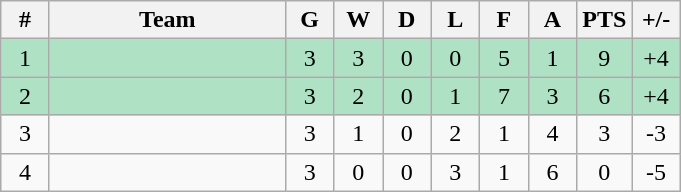<table class="wikitable">
<tr>
<th width="25">#</th>
<th width="150">Team</th>
<th width="25">G</th>
<th width="25">W</th>
<th width="25">D</th>
<th width="25">L</th>
<th width="25">F</th>
<th width="25">A</th>
<th width="25">PTS</th>
<th width="25">+/-</th>
</tr>
<tr bgcolor="AFE2C4">
<td align="center">1</td>
<td></td>
<td align="center">3</td>
<td align="center">3</td>
<td align="center">0</td>
<td align="center">0</td>
<td align="center">5</td>
<td align="center">1</td>
<td align="center">9</td>
<td align="center">+4</td>
</tr>
<tr bgcolor="AFE2C4">
<td align="center">2</td>
<td></td>
<td align="center">3</td>
<td align="center">2</td>
<td align="center">0</td>
<td align="center">1</td>
<td align="center">7</td>
<td align="center">3</td>
<td align="center">6</td>
<td align="center">+4</td>
</tr>
<tr>
<td align="center">3</td>
<td></td>
<td align="center">3</td>
<td align="center">1</td>
<td align="center">0</td>
<td align="center">2</td>
<td align="center">1</td>
<td align="center">4</td>
<td align="center">3</td>
<td align="center">-3</td>
</tr>
<tr>
<td align="center">4</td>
<td></td>
<td align="center">3</td>
<td align="center">0</td>
<td align="center">0</td>
<td align="center">3</td>
<td align="center">1</td>
<td align="center">6</td>
<td align="center">0</td>
<td align="center">-5</td>
</tr>
</table>
